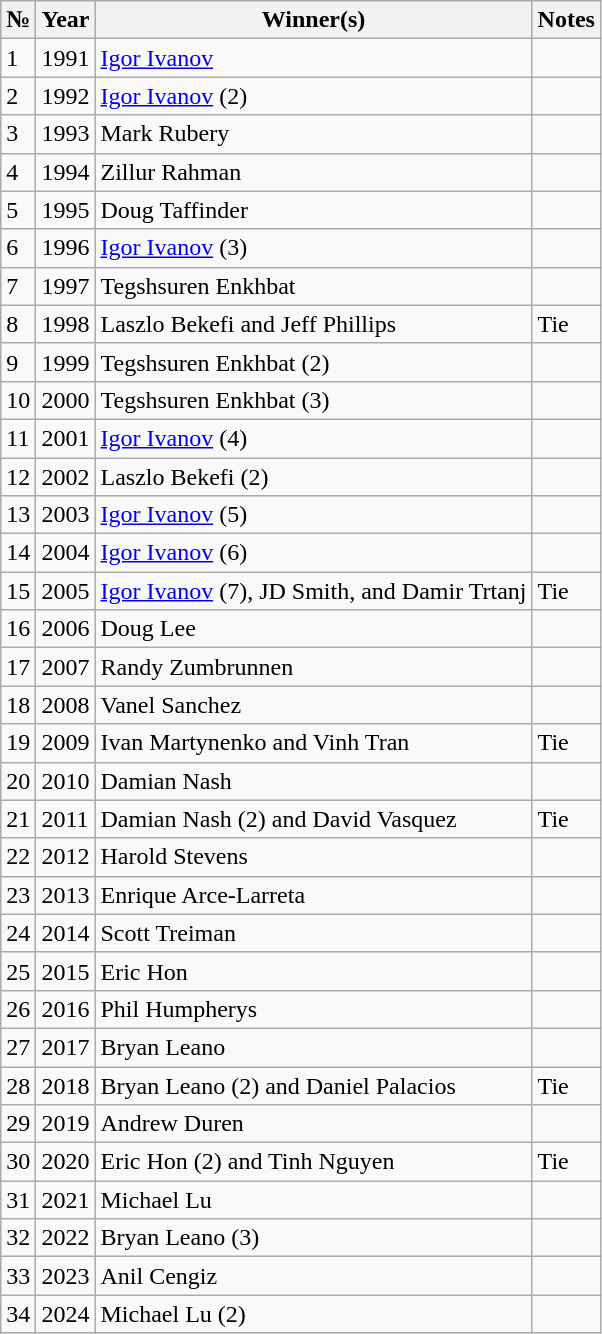<table class="wikitable sortable">
<tr>
<th>№</th>
<th>Year</th>
<th>Winner(s)</th>
<th>Notes</th>
</tr>
<tr>
<td>1</td>
<td>1991</td>
<td><a href='#'>Igor Ivanov</a></td>
<td></td>
</tr>
<tr>
<td>2</td>
<td>1992</td>
<td><a href='#'>Igor Ivanov</a> (2)</td>
<td></td>
</tr>
<tr>
<td>3</td>
<td>1993</td>
<td>Mark Rubery</td>
<td></td>
</tr>
<tr>
<td>4</td>
<td>1994</td>
<td>Zillur Rahman</td>
<td></td>
</tr>
<tr>
<td>5</td>
<td>1995</td>
<td>Doug Taffinder</td>
<td></td>
</tr>
<tr>
<td>6</td>
<td>1996</td>
<td><a href='#'>Igor Ivanov</a> (3)</td>
<td></td>
</tr>
<tr>
<td>7</td>
<td>1997</td>
<td>Tegshsuren Enkhbat</td>
<td></td>
</tr>
<tr>
<td>8</td>
<td>1998</td>
<td>Laszlo Bekefi and Jeff Phillips</td>
<td>Tie</td>
</tr>
<tr>
<td>9</td>
<td>1999</td>
<td>Tegshsuren Enkhbat (2)</td>
<td></td>
</tr>
<tr>
<td>10</td>
<td>2000</td>
<td>Tegshsuren Enkhbat (3)</td>
<td></td>
</tr>
<tr>
<td>11</td>
<td>2001</td>
<td><a href='#'>Igor Ivanov</a> (4)</td>
<td></td>
</tr>
<tr>
<td>12</td>
<td>2002</td>
<td>Laszlo Bekefi (2)</td>
<td></td>
</tr>
<tr>
<td>13</td>
<td>2003</td>
<td><a href='#'>Igor Ivanov</a> (5)</td>
<td></td>
</tr>
<tr>
<td>14</td>
<td>2004</td>
<td><a href='#'>Igor Ivanov</a> (6)</td>
<td></td>
</tr>
<tr>
<td>15</td>
<td>2005</td>
<td><a href='#'>Igor Ivanov</a> (7), JD Smith, and Damir Trtanj</td>
<td>Tie</td>
</tr>
<tr>
<td>16</td>
<td>2006</td>
<td>Doug Lee</td>
<td></td>
</tr>
<tr>
<td>17</td>
<td>2007</td>
<td>Randy Zumbrunnen</td>
<td></td>
</tr>
<tr>
<td>18</td>
<td>2008</td>
<td>Vanel Sanchez</td>
<td></td>
</tr>
<tr>
<td>19</td>
<td>2009</td>
<td>Ivan Martynenko and Vinh Tran</td>
<td>Tie</td>
</tr>
<tr>
<td>20</td>
<td>2010</td>
<td>Damian Nash</td>
<td></td>
</tr>
<tr>
<td>21</td>
<td>2011</td>
<td>Damian Nash (2) and David Vasquez</td>
<td>Tie</td>
</tr>
<tr>
<td>22</td>
<td>2012</td>
<td>Harold Stevens</td>
<td></td>
</tr>
<tr>
<td>23</td>
<td>2013</td>
<td>Enrique Arce-Larreta</td>
<td></td>
</tr>
<tr>
<td>24</td>
<td>2014</td>
<td>Scott Treiman</td>
<td></td>
</tr>
<tr>
<td>25</td>
<td>2015</td>
<td>Eric Hon</td>
<td></td>
</tr>
<tr>
<td>26</td>
<td>2016</td>
<td>Phil Humpherys</td>
<td></td>
</tr>
<tr>
<td>27</td>
<td>2017</td>
<td>Bryan Leano</td>
<td></td>
</tr>
<tr>
<td>28</td>
<td>2018</td>
<td>Bryan Leano (2) and Daniel Palacios</td>
<td>Tie</td>
</tr>
<tr>
<td>29</td>
<td>2019</td>
<td>Andrew Duren</td>
<td></td>
</tr>
<tr>
<td>30</td>
<td>2020</td>
<td>Eric Hon (2) and Tinh Nguyen</td>
<td>Tie</td>
</tr>
<tr>
<td>31</td>
<td>2021</td>
<td>Michael Lu</td>
<td></td>
</tr>
<tr>
<td>32</td>
<td>2022</td>
<td>Bryan Leano (3)</td>
<td></td>
</tr>
<tr>
<td>33</td>
<td>2023</td>
<td>Anil Cengiz</td>
<td></td>
</tr>
<tr>
<td>34</td>
<td>2024</td>
<td>Michael Lu (2)</td>
<td></td>
</tr>
</table>
